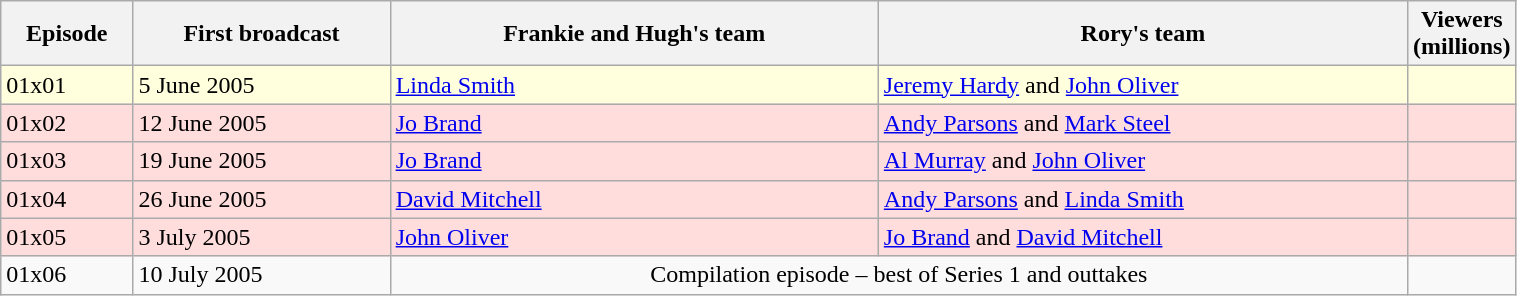<table class="wikitable" style="width:80%;">
<tr>
<th style="width:9%;">Episode</th>
<th style="width:18%;">First broadcast</th>
<th style="width:35%;">Frankie and Hugh's team</th>
<th style="width:38%;">Rory's team</th>
<th style="width:38%;">Viewers<br>(millions)</th>
</tr>
<tr style="background:#ffd;">
<td>01x01</td>
<td>5 June 2005</td>
<td><a href='#'>Linda Smith</a></td>
<td><a href='#'>Jeremy Hardy</a> and <a href='#'>John Oliver</a></td>
<td></td>
</tr>
<tr style="background:#fdd;">
<td>01x02</td>
<td>12 June 2005</td>
<td><a href='#'>Jo Brand</a></td>
<td><a href='#'>Andy Parsons</a> and <a href='#'>Mark Steel</a></td>
<td></td>
</tr>
<tr style="background:#fdd;">
<td>01x03</td>
<td>19 June 2005</td>
<td><a href='#'>Jo Brand</a></td>
<td><a href='#'>Al Murray</a> and <a href='#'>John Oliver</a></td>
<td></td>
</tr>
<tr style="background:#fdd;">
<td>01x04</td>
<td>26 June 2005</td>
<td><a href='#'>David Mitchell</a></td>
<td><a href='#'>Andy Parsons</a> and <a href='#'>Linda Smith</a></td>
<td></td>
</tr>
<tr style="background:#fdd;">
<td>01x05</td>
<td>3 July 2005</td>
<td><a href='#'>John Oliver</a></td>
<td><a href='#'>Jo Brand</a> and <a href='#'>David Mitchell</a></td>
<td></td>
</tr>
<tr>
<td>01x06</td>
<td>10 July 2005</td>
<td style="text-align:center;" colspan="2">Compilation episode – best of Series 1 and outtakes</td>
<td></td>
</tr>
</table>
